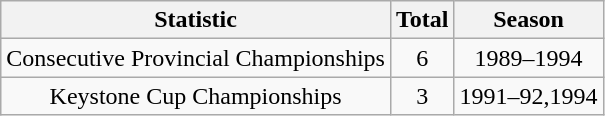<table class="wikitable">
<tr>
<th>Statistic</th>
<th>Total</th>
<th>Season</th>
</tr>
<tr align="center">
<td>Consecutive Provincial Championships</td>
<td>6</td>
<td>1989–1994</td>
</tr>
<tr align="center">
<td>Keystone Cup Championships</td>
<td>3</td>
<td>1991–92,1994</td>
</tr>
</table>
